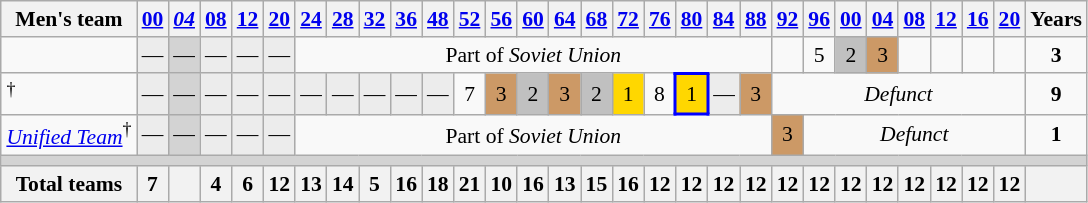<table class="wikitable" style="text-align: center; font-size: 90%; margin-left: 1em;">
<tr>
<th>Men's team</th>
<th><a href='#'>00</a></th>
<th><em><a href='#'>04</a></em></th>
<th><a href='#'>08</a></th>
<th><a href='#'>12</a></th>
<th><a href='#'>20</a></th>
<th><a href='#'>24</a></th>
<th><a href='#'>28</a></th>
<th><a href='#'>32</a></th>
<th><a href='#'>36</a></th>
<th><a href='#'>48</a></th>
<th><a href='#'>52</a></th>
<th><a href='#'>56</a></th>
<th><a href='#'>60</a></th>
<th><a href='#'>64</a></th>
<th><a href='#'>68</a></th>
<th><a href='#'>72</a></th>
<th><a href='#'>76</a></th>
<th><a href='#'>80</a></th>
<th><a href='#'>84</a></th>
<th><a href='#'>88</a></th>
<th><a href='#'>92</a></th>
<th><a href='#'>96</a></th>
<th><a href='#'>00</a></th>
<th><a href='#'>04</a></th>
<th><a href='#'>08</a></th>
<th><a href='#'>12</a></th>
<th><a href='#'>16</a></th>
<th><a href='#'>20</a></th>
<th>Years</th>
</tr>
<tr>
<td style="text-align: left;"></td>
<td style="background-color: #ececec;">—</td>
<td style="background-color: lightgray;">—</td>
<td style="background-color: #ececec;">—</td>
<td style="background-color: #ececec;">—</td>
<td style="background-color: #ececec;">—</td>
<td colspan="15">Part of <em>Soviet Union</em></td>
<td></td>
<td>5</td>
<td style="background-color: silver;">2</td>
<td style="background-color: #cc9966;">3</td>
<td></td>
<td></td>
<td></td>
<td></td>
<td><strong>3</strong></td>
</tr>
<tr>
<td style="text-align: left;"><em></em><sup>†</sup></td>
<td style="background-color: #ececec;">—</td>
<td style="background-color: lightgray;">—</td>
<td style="background-color: #ececec;">—</td>
<td style="background-color: #ececec;">—</td>
<td style="background-color: #ececec;">—</td>
<td style="background-color: #ececec;">—</td>
<td style="background-color: #ececec;">—</td>
<td style="background-color: #ececec;">—</td>
<td style="background-color: #ececec;">—</td>
<td style="background-color: #ececec;">—</td>
<td>7</td>
<td style="background-color: #cc9966;">3</td>
<td style="background-color: silver;">2</td>
<td style="background-color: #cc9966;">3</td>
<td style="background-color: silver;">2</td>
<td style="background-color: gold;">1</td>
<td>8</td>
<td style="border: 2px solid blue; background-color: gold;">1</td>
<td style="background-color: #ececec;">—</td>
<td style="background-color: #cc9966;">3</td>
<td colspan="8"><em>Defunct</em></td>
<td><strong>9</strong></td>
</tr>
<tr>
<td style="text-align: left;"><em> <a href='#'>Unified Team</a></em><sup>†</sup></td>
<td style="background-color: #ececec;">—</td>
<td style="background-color: lightgray;">—</td>
<td style="background-color: #ececec;">—</td>
<td style="background-color: #ececec;">—</td>
<td style="background-color: #ececec;">—</td>
<td colspan="15">Part of <em>Soviet Union</em></td>
<td style="background-color: #cc9966;">3</td>
<td colspan="7"><em>Defunct</em></td>
<td><strong>1</strong></td>
</tr>
<tr style="background-color: lightgrey;">
<td colspan="30"></td>
</tr>
<tr>
<th>Total teams</th>
<th>7</th>
<th></th>
<th>4</th>
<th>6</th>
<th>12</th>
<th>13</th>
<th>14</th>
<th>5</th>
<th>16</th>
<th>18</th>
<th>21</th>
<th>10</th>
<th>16</th>
<th>13</th>
<th>15</th>
<th>16</th>
<th>12</th>
<th>12</th>
<th>12</th>
<th>12</th>
<th>12</th>
<th>12</th>
<th>12</th>
<th>12</th>
<th>12</th>
<th>12</th>
<th>12</th>
<th>12</th>
<th></th>
</tr>
</table>
